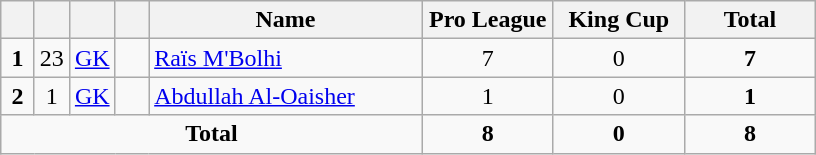<table class="wikitable" style="text-align:center">
<tr>
<th width=15></th>
<th width=15></th>
<th width=15></th>
<th width=15></th>
<th width=175>Name</th>
<th width=80>Pro League</th>
<th width=80>King Cup</th>
<th width=80>Total</th>
</tr>
<tr>
<td><strong>1</strong></td>
<td>23</td>
<td><a href='#'>GK</a></td>
<td></td>
<td align=left><a href='#'>Raïs M'Bolhi</a></td>
<td>7</td>
<td>0</td>
<td><strong>7</strong></td>
</tr>
<tr>
<td><strong>2</strong></td>
<td>1</td>
<td><a href='#'>GK</a></td>
<td></td>
<td align=left><a href='#'>Abdullah Al-Oaisher</a></td>
<td>1</td>
<td>0</td>
<td><strong>1</strong></td>
</tr>
<tr>
<td colspan=5><strong>Total</strong></td>
<td><strong>8</strong></td>
<td><strong>0</strong></td>
<td><strong>8</strong></td>
</tr>
</table>
